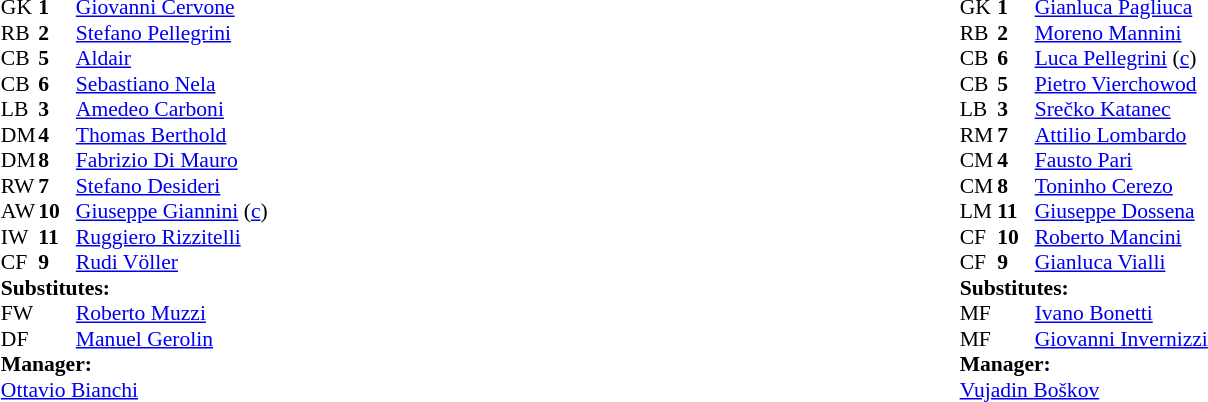<table width="100%">
<tr>
<td valign="top" width="50%"><br><table style="font-size: 90%" cellspacing="0" cellpadding="0" align=center>
<tr>
<th width="25"></th>
<th width="25"></th>
</tr>
<tr>
<td>GK</td>
<td><strong>1</strong></td>
<td> <a href='#'>Giovanni Cervone</a></td>
</tr>
<tr>
<td>RB</td>
<td><strong>2</strong></td>
<td> <a href='#'>Stefano Pellegrini</a></td>
</tr>
<tr>
<td>CB</td>
<td><strong>5</strong></td>
<td> <a href='#'>Aldair</a></td>
<td></td>
</tr>
<tr>
<td>CB</td>
<td><strong>6</strong></td>
<td> <a href='#'>Sebastiano Nela</a></td>
</tr>
<tr>
<td>LB</td>
<td><strong>3</strong></td>
<td> <a href='#'>Amedeo Carboni</a></td>
</tr>
<tr>
<td>DM</td>
<td><strong>4</strong></td>
<td> <a href='#'>Thomas Berthold</a></td>
</tr>
<tr>
<td>DM</td>
<td><strong>8</strong></td>
<td> <a href='#'>Fabrizio Di Mauro</a></td>
</tr>
<tr>
<td>RW</td>
<td><strong>7</strong></td>
<td> <a href='#'>Stefano Desideri</a></td>
</tr>
<tr>
<td>AW</td>
<td><strong>10</strong></td>
<td> <a href='#'>Giuseppe Giannini</a> (<a href='#'>c</a>)</td>
<td></td>
<td></td>
</tr>
<tr>
<td>IW</td>
<td><strong>11</strong></td>
<td> <a href='#'>Ruggiero Rizzitelli</a></td>
<td></td>
<td></td>
</tr>
<tr>
<td>CF</td>
<td><strong>9</strong></td>
<td> <a href='#'>Rudi Völler</a></td>
</tr>
<tr>
<td colspan=4><strong>Substitutes:</strong></td>
</tr>
<tr>
<td>FW</td>
<td></td>
<td> <a href='#'>Roberto Muzzi</a></td>
<td></td>
<td></td>
</tr>
<tr>
<td>DF</td>
<td></td>
<td> <a href='#'>Manuel Gerolin</a></td>
<td></td>
<td></td>
</tr>
<tr>
<td colspan=4><strong>Manager:</strong></td>
</tr>
<tr>
<td colspan="4"> <a href='#'>Ottavio Bianchi</a></td>
</tr>
</table>
</td>
<td valign="top"></td>
<td valign="top" width="50%"><br><table style="font-size: 90%" cellspacing="0" cellpadding="0" align=center>
<tr>
<th width=25></th>
<th width=25></th>
</tr>
<tr>
<td>GK</td>
<td><strong>1</strong></td>
<td> <a href='#'>Gianluca Pagliuca</a></td>
</tr>
<tr>
<td>RB</td>
<td><strong>2</strong></td>
<td> <a href='#'>Moreno Mannini</a></td>
</tr>
<tr>
<td>CB</td>
<td><strong>6</strong></td>
<td> <a href='#'>Luca Pellegrini</a> (<a href='#'>c</a>)</td>
</tr>
<tr>
<td>CB</td>
<td><strong>5</strong></td>
<td> <a href='#'>Pietro Vierchowod</a></td>
</tr>
<tr>
<td>LB</td>
<td><strong>3</strong></td>
<td> <a href='#'>Srečko Katanec</a></td>
<td></td>
<td></td>
</tr>
<tr>
<td>RM</td>
<td><strong>7</strong></td>
<td> <a href='#'>Attilio Lombardo</a></td>
</tr>
<tr>
<td>CM</td>
<td><strong>4</strong></td>
<td> <a href='#'>Fausto Pari</a></td>
</tr>
<tr>
<td>CM</td>
<td><strong>8</strong></td>
<td> <a href='#'>Toninho Cerezo</a></td>
</tr>
<tr>
<td>LM</td>
<td><strong>11</strong></td>
<td> <a href='#'>Giuseppe Dossena</a></td>
<td></td>
<td></td>
</tr>
<tr>
<td>CF</td>
<td><strong>10</strong></td>
<td> <a href='#'>Roberto Mancini</a></td>
</tr>
<tr>
<td>CF</td>
<td><strong>9</strong></td>
<td> <a href='#'>Gianluca Vialli</a></td>
</tr>
<tr>
<td colspan=4><strong>Substitutes:</strong></td>
</tr>
<tr>
<td>MF</td>
<td></td>
<td> <a href='#'>Ivano Bonetti</a></td>
<td></td>
<td></td>
</tr>
<tr>
<td>MF</td>
<td></td>
<td> <a href='#'>Giovanni Invernizzi</a></td>
<td></td>
<td></td>
</tr>
<tr>
<td colspan=4><strong>Manager:</strong></td>
</tr>
<tr>
<td colspan="4"> <a href='#'>Vujadin Boškov</a></td>
</tr>
</table>
</td>
</tr>
</table>
